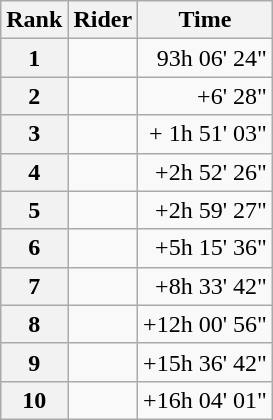<table class="wikitable">
<tr>
<th scope="col">Rank</th>
<th scope="col">Rider</th>
<th scope="col">Time</th>
</tr>
<tr>
<th scope="col">1</th>
<td></td>
<td style="text-align:right;">93h 06' 24"</td>
</tr>
<tr>
<th scope="col">2</th>
<td></td>
<td style="text-align:right;">+6' 28"</td>
</tr>
<tr>
<th scope="col">3</th>
<td></td>
<td style="text-align:right;">+ 1h 51' 03"</td>
</tr>
<tr>
<th scope="col">4</th>
<td></td>
<td style="text-align:right;">+2h 52' 26"</td>
</tr>
<tr>
<th scope="col">5</th>
<td></td>
<td style="text-align:right;">+2h 59' 27"</td>
</tr>
<tr>
<th scope="col">6</th>
<td></td>
<td style="text-align:right;">+5h 15' 36"</td>
</tr>
<tr>
<th scope="col">7</th>
<td></td>
<td style="text-align:right;">+8h 33' 42"</td>
</tr>
<tr>
<th scope="col">8</th>
<td></td>
<td style="text-align:right;">+12h 00' 56"</td>
</tr>
<tr>
<th scope="col">9</th>
<td></td>
<td style="text-align:right;">+15h 36' 42"</td>
</tr>
<tr>
<th scope="col">10</th>
<td></td>
<td style="text-align:right;">+16h 04' 01"</td>
</tr>
</table>
